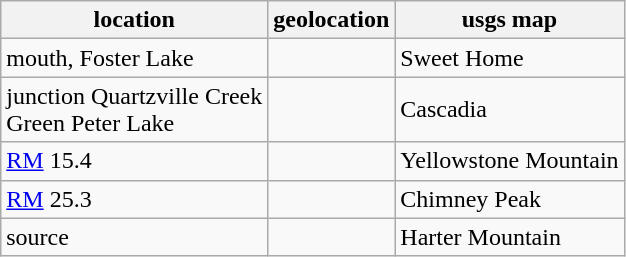<table class="wikitable sortable">
<tr>
<th>location</th>
<th>geolocation</th>
<th>usgs map</th>
</tr>
<tr>
<td>mouth, Foster Lake</td>
<td></td>
<td>Sweet Home</td>
</tr>
<tr>
<td>junction Quartzville Creek<br>Green Peter Lake</td>
<td></td>
<td>Cascadia</td>
</tr>
<tr>
<td><a href='#'>RM</a> 15.4</td>
<td></td>
<td>Yellowstone Mountain</td>
</tr>
<tr>
<td><a href='#'>RM</a> 25.3</td>
<td></td>
<td>Chimney Peak</td>
</tr>
<tr>
<td>source</td>
<td></td>
<td>Harter Mountain</td>
</tr>
</table>
